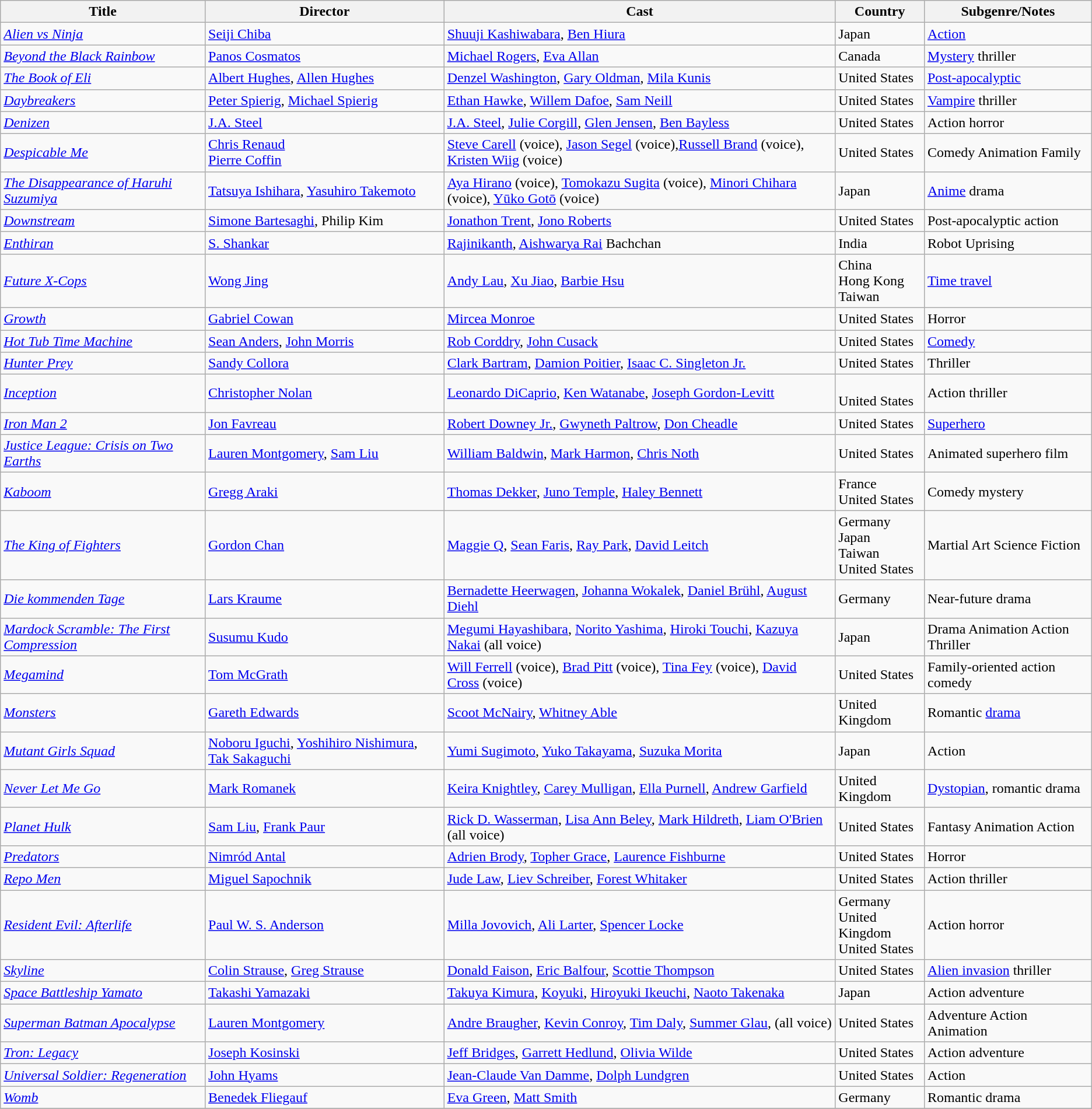<table class="wikitable sortable">
<tr>
<th>Title</th>
<th>Director</th>
<th>Cast</th>
<th>Country</th>
<th>Subgenre/Notes</th>
</tr>
<tr>
<td><em><a href='#'>Alien vs Ninja</a></em></td>
<td><a href='#'>Seiji Chiba</a></td>
<td><a href='#'>Shuuji Kashiwabara</a>, <a href='#'>Ben Hiura</a></td>
<td>Japan</td>
<td><a href='#'>Action</a></td>
</tr>
<tr>
<td><em><a href='#'>Beyond the Black Rainbow</a></em></td>
<td><a href='#'>Panos Cosmatos</a></td>
<td><a href='#'>Michael Rogers</a>, <a href='#'>Eva Allan</a></td>
<td>Canada</td>
<td><a href='#'>Mystery</a> thriller</td>
</tr>
<tr>
<td><em><a href='#'>The Book of Eli</a></em></td>
<td><a href='#'>Albert Hughes</a>, <a href='#'>Allen Hughes</a></td>
<td><a href='#'>Denzel Washington</a>, <a href='#'>Gary Oldman</a>, <a href='#'>Mila Kunis</a></td>
<td>United States</td>
<td><a href='#'>Post-apocalyptic</a></td>
</tr>
<tr>
<td><em><a href='#'>Daybreakers</a></em></td>
<td><a href='#'>Peter Spierig</a>, <a href='#'>Michael Spierig</a></td>
<td><a href='#'>Ethan Hawke</a>, <a href='#'>Willem Dafoe</a>, <a href='#'>Sam Neill</a></td>
<td>United States</td>
<td><a href='#'>Vampire</a> thriller</td>
</tr>
<tr>
<td><em><a href='#'>Denizen</a></em></td>
<td><a href='#'>J.A. Steel</a></td>
<td><a href='#'>J.A. Steel</a>, <a href='#'>Julie Corgill</a>, <a href='#'>Glen Jensen</a>, <a href='#'>Ben Bayless</a></td>
<td>United States</td>
<td>Action horror</td>
</tr>
<tr>
<td><em><a href='#'>Despicable Me</a></em></td>
<td><a href='#'>Chris Renaud</a><br><a href='#'>Pierre Coffin</a></td>
<td><a href='#'>Steve Carell</a> (voice), <a href='#'>Jason Segel</a> (voice),<a href='#'>Russell Brand</a> (voice), <a href='#'>Kristen Wiig</a> (voice)</td>
<td>United States</td>
<td>Comedy Animation Family</td>
</tr>
<tr>
<td><em><a href='#'>The Disappearance of Haruhi Suzumiya</a></em></td>
<td><a href='#'>Tatsuya Ishihara</a>, <a href='#'>Yasuhiro Takemoto</a></td>
<td><a href='#'>Aya Hirano</a> (voice), <a href='#'>Tomokazu Sugita</a> (voice), <a href='#'>Minori Chihara</a> (voice), <a href='#'>Yūko Gotō</a> (voice)</td>
<td>Japan</td>
<td><a href='#'>Anime</a> drama</td>
</tr>
<tr>
<td><em><a href='#'>Downstream</a></em></td>
<td><a href='#'>Simone Bartesaghi</a>, Philip Kim</td>
<td><a href='#'>Jonathon Trent</a>, <a href='#'>Jono Roberts</a></td>
<td>United States</td>
<td>Post-apocalyptic action</td>
</tr>
<tr>
<td><em><a href='#'>Enthiran</a></em></td>
<td><a href='#'>S. Shankar</a></td>
<td><a href='#'>Rajinikanth</a>, <a href='#'>Aishwarya Rai</a> Bachchan</td>
<td>India</td>
<td>Robot Uprising</td>
</tr>
<tr>
<td><em><a href='#'>Future X-Cops</a></em></td>
<td><a href='#'>Wong Jing</a></td>
<td><a href='#'>Andy Lau</a>, <a href='#'>Xu Jiao</a>, <a href='#'>Barbie Hsu</a></td>
<td>China<br>Hong Kong<br>Taiwan</td>
<td><a href='#'>Time travel</a></td>
</tr>
<tr>
<td><em><a href='#'>Growth</a></em></td>
<td><a href='#'>Gabriel Cowan</a></td>
<td><a href='#'>Mircea Monroe</a></td>
<td>United States</td>
<td>Horror</td>
</tr>
<tr>
<td><em><a href='#'>Hot Tub Time Machine</a></em></td>
<td><a href='#'>Sean Anders</a>, <a href='#'>John Morris</a></td>
<td><a href='#'>Rob Corddry</a>, <a href='#'>John Cusack</a></td>
<td>United States</td>
<td><a href='#'>Comedy</a></td>
</tr>
<tr>
<td><em><a href='#'>Hunter Prey</a></em></td>
<td><a href='#'>Sandy Collora</a></td>
<td><a href='#'>Clark Bartram</a>, <a href='#'>Damion Poitier</a>, <a href='#'>Isaac C. Singleton Jr.</a></td>
<td>United States</td>
<td>Thriller</td>
</tr>
<tr>
<td><em><a href='#'>Inception</a></em></td>
<td><a href='#'>Christopher Nolan</a></td>
<td><a href='#'>Leonardo DiCaprio</a>, <a href='#'>Ken Watanabe</a>, <a href='#'>Joseph Gordon-Levitt</a></td>
<td><br>United States</td>
<td>Action thriller</td>
</tr>
<tr>
<td><em><a href='#'>Iron Man 2</a></em></td>
<td><a href='#'>Jon Favreau</a></td>
<td><a href='#'>Robert Downey Jr.</a>, <a href='#'>Gwyneth Paltrow</a>, <a href='#'>Don Cheadle</a></td>
<td>United States</td>
<td><a href='#'>Superhero</a></td>
</tr>
<tr>
<td><em><a href='#'>Justice League: Crisis on Two Earths</a></em></td>
<td><a href='#'>Lauren Montgomery</a>, <a href='#'>Sam Liu</a></td>
<td><a href='#'>William Baldwin</a>, <a href='#'>Mark Harmon</a>, <a href='#'>Chris Noth</a></td>
<td>United States</td>
<td>Animated superhero film</td>
</tr>
<tr>
<td><em><a href='#'>Kaboom</a></em></td>
<td><a href='#'>Gregg Araki</a></td>
<td><a href='#'>Thomas Dekker</a>, <a href='#'>Juno Temple</a>, <a href='#'>Haley Bennett</a></td>
<td>France<br>United States</td>
<td>Comedy mystery</td>
</tr>
<tr>
<td><em><a href='#'>The King of Fighters</a></em></td>
<td><a href='#'>Gordon Chan</a></td>
<td><a href='#'>Maggie Q</a>, <a href='#'>Sean Faris</a>, <a href='#'>Ray Park</a>, <a href='#'>David Leitch</a></td>
<td>Germany<br>Japan<br>Taiwan<br>United States</td>
<td>Martial Art Science Fiction</td>
</tr>
<tr>
<td><em><a href='#'>Die kommenden Tage</a></em></td>
<td><a href='#'>Lars Kraume</a></td>
<td><a href='#'>Bernadette Heerwagen</a>, <a href='#'>Johanna Wokalek</a>, <a href='#'>Daniel Brühl</a>, <a href='#'>August Diehl</a></td>
<td>Germany</td>
<td>Near-future drama</td>
</tr>
<tr>
<td><em><a href='#'>Mardock Scramble: The First Compression</a></em></td>
<td><a href='#'>Susumu Kudo</a></td>
<td><a href='#'>Megumi Hayashibara</a>, <a href='#'>Norito Yashima</a>, <a href='#'>Hiroki Touchi</a>, <a href='#'>Kazuya Nakai</a> (all voice)</td>
<td>Japan</td>
<td>Drama Animation Action Thriller </td>
</tr>
<tr>
<td><em><a href='#'>Megamind</a></em></td>
<td><a href='#'>Tom McGrath</a></td>
<td><a href='#'>Will Ferrell</a> (voice), <a href='#'>Brad Pitt</a> (voice), <a href='#'>Tina Fey</a> (voice), <a href='#'>David Cross</a> (voice)</td>
<td>United States</td>
<td>Family-oriented action comedy</td>
</tr>
<tr>
<td><em><a href='#'>Monsters</a></em></td>
<td><a href='#'>Gareth Edwards</a></td>
<td><a href='#'>Scoot McNairy</a>, <a href='#'>Whitney Able</a></td>
<td>United Kingdom</td>
<td>Romantic <a href='#'>drama</a></td>
</tr>
<tr>
<td><em><a href='#'>Mutant Girls Squad</a></em></td>
<td><a href='#'>Noboru Iguchi</a>, <a href='#'>Yoshihiro Nishimura</a>, <a href='#'>Tak Sakaguchi</a></td>
<td><a href='#'>Yumi Sugimoto</a>, <a href='#'>Yuko Takayama</a>, <a href='#'>Suzuka Morita</a></td>
<td>Japan</td>
<td>Action</td>
</tr>
<tr>
<td><em><a href='#'>Never Let Me Go</a></em></td>
<td><a href='#'>Mark Romanek</a></td>
<td><a href='#'>Keira Knightley</a>, <a href='#'>Carey Mulligan</a>, <a href='#'>Ella Purnell</a>, <a href='#'>Andrew Garfield</a></td>
<td>United Kingdom</td>
<td><a href='#'>Dystopian</a>, romantic drama</td>
</tr>
<tr>
<td><em><a href='#'>Planet Hulk</a></em></td>
<td><a href='#'>Sam Liu</a>, <a href='#'>Frank Paur</a></td>
<td><a href='#'>Rick D. Wasserman</a>, <a href='#'>Lisa Ann Beley</a>, <a href='#'>Mark Hildreth</a>, <a href='#'>Liam O'Brien</a> (all voice)</td>
<td>United States</td>
<td>Fantasy Animation Action </td>
</tr>
<tr>
<td><em><a href='#'>Predators</a></em></td>
<td><a href='#'>Nimród Antal</a></td>
<td><a href='#'>Adrien Brody</a>, <a href='#'>Topher Grace</a>, <a href='#'>Laurence Fishburne</a></td>
<td>United States</td>
<td>Horror</td>
</tr>
<tr>
<td><em><a href='#'>Repo Men</a></em></td>
<td><a href='#'>Miguel Sapochnik</a></td>
<td><a href='#'>Jude Law</a>, <a href='#'>Liev Schreiber</a>, <a href='#'>Forest Whitaker</a></td>
<td>United States</td>
<td>Action thriller</td>
</tr>
<tr>
<td><em><a href='#'>Resident Evil: Afterlife</a></em></td>
<td><a href='#'>Paul W. S. Anderson</a></td>
<td><a href='#'>Milla Jovovich</a>, <a href='#'>Ali Larter</a>, <a href='#'>Spencer Locke</a></td>
<td>Germany<br>United Kingdom<br>United States</td>
<td>Action horror</td>
</tr>
<tr>
<td><em><a href='#'>Skyline</a></em></td>
<td><a href='#'>Colin Strause</a>, <a href='#'>Greg Strause</a></td>
<td><a href='#'>Donald Faison</a>, <a href='#'>Eric Balfour</a>, <a href='#'>Scottie Thompson</a></td>
<td>United States</td>
<td><a href='#'>Alien invasion</a> thriller</td>
</tr>
<tr>
<td><em><a href='#'>Space Battleship Yamato</a></em></td>
<td><a href='#'>Takashi Yamazaki</a></td>
<td><a href='#'>Takuya Kimura</a>, <a href='#'>Koyuki</a>, <a href='#'>Hiroyuki Ikeuchi</a>, <a href='#'>Naoto Takenaka</a></td>
<td>Japan</td>
<td>Action adventure</td>
</tr>
<tr>
<td><em><a href='#'>Superman Batman Apocalypse</a></em></td>
<td><a href='#'>Lauren Montgomery</a></td>
<td><a href='#'>Andre Braugher</a>, <a href='#'>Kevin Conroy</a>, <a href='#'>Tim Daly</a>, <a href='#'>Summer Glau</a>, (all voice)</td>
<td>United States</td>
<td>Adventure  Action Animation </td>
</tr>
<tr>
<td><em><a href='#'>Tron: Legacy</a></em></td>
<td><a href='#'>Joseph Kosinski</a></td>
<td><a href='#'>Jeff Bridges</a>, <a href='#'>Garrett Hedlund</a>, <a href='#'>Olivia Wilde</a></td>
<td>United States</td>
<td>Action adventure</td>
</tr>
<tr>
<td><em><a href='#'>Universal Soldier: Regeneration</a></em></td>
<td><a href='#'>John Hyams</a></td>
<td><a href='#'>Jean-Claude Van Damme</a>, <a href='#'>Dolph Lundgren</a></td>
<td>United States</td>
<td>Action</td>
</tr>
<tr>
<td><em><a href='#'>Womb</a></em></td>
<td><a href='#'>Benedek Fliegauf</a></td>
<td><a href='#'>Eva Green</a>, <a href='#'>Matt Smith</a></td>
<td>Germany</td>
<td>Romantic drama</td>
</tr>
<tr>
</tr>
</table>
